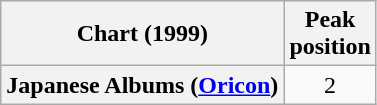<table class="wikitable sortable plainrowheaders">
<tr>
<th scope="col">Chart (1999)</th>
<th scope="col">Peak<br>position</th>
</tr>
<tr>
<th scope="row">Japanese Albums (<a href='#'>Oricon</a>)</th>
<td align="center">2</td>
</tr>
</table>
